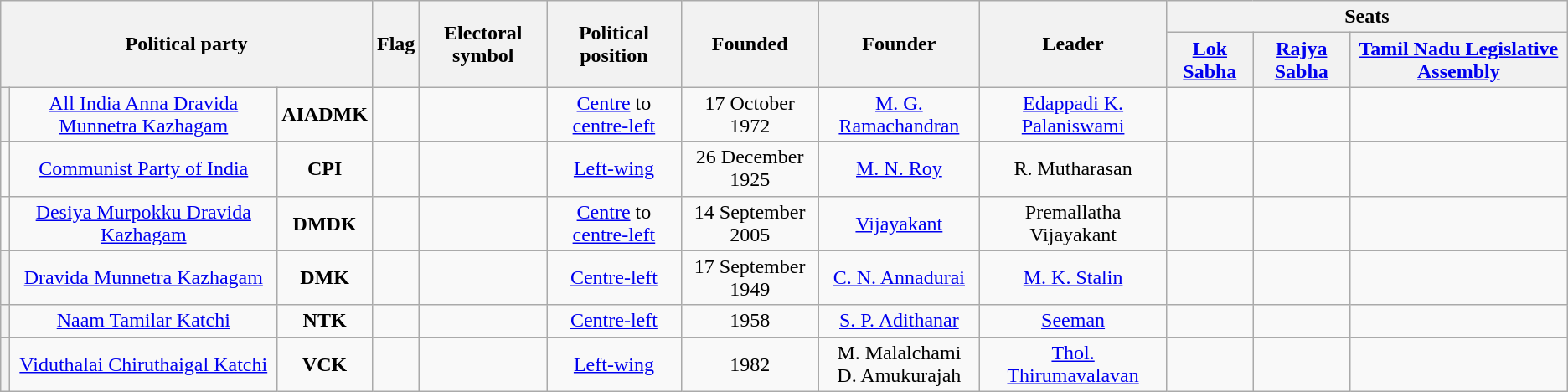<table class="wikitable sortable" style="text-align:center;">
<tr>
<th colspan=3 rowspan=2>Political party</th>
<th rowspan=2>Flag</th>
<th rowspan=2>Electoral symbol</th>
<th rowspan=2>Political position</th>
<th rowspan=2>Founded</th>
<th rowspan=2>Founder</th>
<th rowspan=2>Leader</th>
<th colspan=4>Seats</th>
</tr>
<tr>
<th><a href='#'>Lok Sabha</a></th>
<th><a href='#'>Rajya Sabha</a></th>
<th><a href='#'>Tamil Nadu Legislative Assembly</a></th>
</tr>
<tr>
<th></th>
<td><a href='#'>All India Anna Dravida Munnetra Kazhagam</a></td>
<td><strong>AIADMK</strong></td>
<td></td>
<td></td>
<td><a href='#'>Centre</a> to <a href='#'>centre-left</a></td>
<td>17 October 1972</td>
<td><a href='#'>M. G. Ramachandran</a></td>
<td><a href='#'>Edappadi K. Palaniswami</a></td>
<td></td>
<td></td>
<td></td>
</tr>
<tr>
<td></td>
<td><a href='#'>Communist Party of India</a></td>
<td><strong>CPI</strong></td>
<td></td>
<td></td>
<td><a href='#'>Left-wing</a></td>
<td>26 December 1925</td>
<td><a href='#'>M. N. Roy</a></td>
<td>R. Mutharasan</td>
<td></td>
<td></td>
<td></td>
</tr>
<tr>
<td></td>
<td><a href='#'>Desiya Murpokku Dravida Kazhagam</a></td>
<td><strong>DMDK</strong></td>
<td></td>
<td></td>
<td><a href='#'>Centre</a> to <a href='#'>centre-left</a></td>
<td>14 September 2005</td>
<td><a href='#'>Vijayakant</a></td>
<td>Premallatha Vijayakant</td>
<td></td>
<td></td>
<td></td>
</tr>
<tr>
<th></th>
<td><a href='#'>Dravida Munnetra Kazhagam</a></td>
<td><strong>DMK</strong></td>
<td></td>
<td></td>
<td><a href='#'>Centre-left</a></td>
<td>17 September 1949</td>
<td><a href='#'>C. N. Annadurai</a></td>
<td><a href='#'>M. K. Stalin</a></td>
<td></td>
<td></td>
<td></td>
</tr>
<tr>
<th></th>
<td><a href='#'>Naam Tamilar Katchi</a></td>
<td><strong>NTK</strong></td>
<td></td>
<td></td>
<td><a href='#'>Centre-left</a></td>
<td>1958</td>
<td><a href='#'>S. P. Adithanar</a></td>
<td><a href='#'>Seeman</a></td>
<td></td>
<td></td>
<td></td>
</tr>
<tr>
<th></th>
<td><a href='#'>Viduthalai Chiruthaigal Katchi</a></td>
<td><strong>VCK</strong></td>
<td></td>
<td></td>
<td><a href='#'>Left-wing</a></td>
<td>1982</td>
<td>M. Malalchami<br>D. Amukurajah</td>
<td><a href='#'>Thol. Thirumavalavan</a></td>
<td></td>
<td></td>
<td></td>
</tr>
</table>
